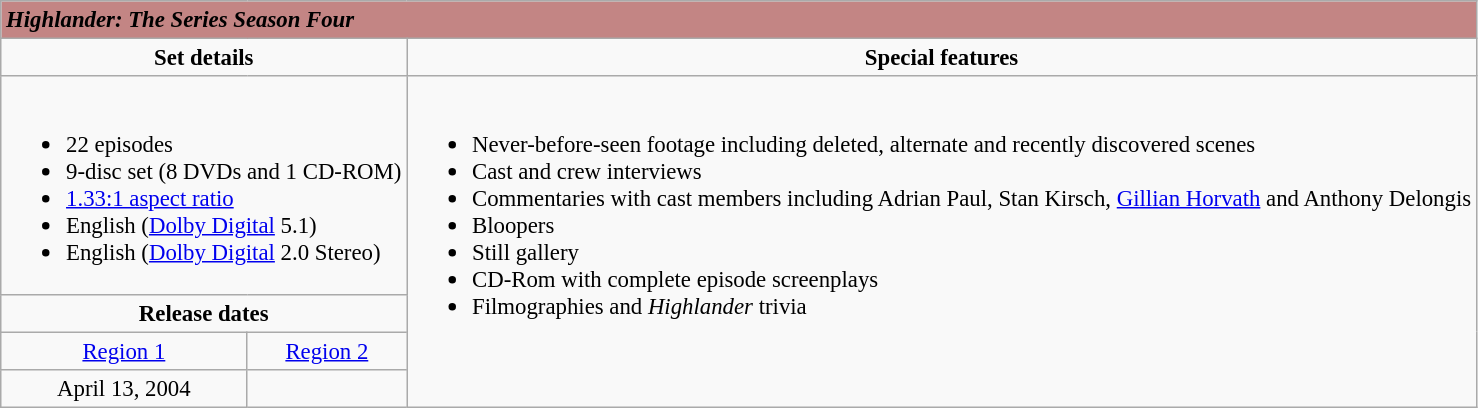<table class="wikitable" style="font-size:95%;">
<tr>
<td colspan="3" style="background:#C38584; color:black;"><strong><em>Highlander: The Series Season Four</em></strong></td>
</tr>
<tr valign="top">
<td align="center" colspan="2"><strong>Set details</strong></td>
<td align="center"><strong>Special features</strong></td>
</tr>
<tr valign="top">
<td colspan="2" align="left"><br><ul><li>22 episodes</li><li>9-disc set (8 DVDs and 1 CD-ROM)</li><li><a href='#'>1.33:1 aspect ratio</a></li><li>English (<a href='#'>Dolby Digital</a> 5.1)</li><li>English (<a href='#'>Dolby Digital</a> 2.0 Stereo)</li></ul></td>
<td rowspan="4" align="left"><br><ul><li>Never-before-seen footage including deleted, alternate and recently discovered scenes</li><li>Cast and crew interviews</li><li>Commentaries with cast members including Adrian Paul, Stan Kirsch, <a href='#'>Gillian Horvath</a> and Anthony Delongis</li><li>Bloopers</li><li>Still gallery</li><li>CD-Rom with complete episode screenplays</li><li>Filmographies and <em>Highlander</em> trivia</li></ul></td>
</tr>
<tr>
<td colspan="2" align="center"><strong>Release dates</strong></td>
</tr>
<tr>
<td colspan="1" align="center"><a href='#'>Region 1</a></td>
<td colspan="1" align="center"><a href='#'>Region 2</a></td>
</tr>
<tr>
<td colspan="1" align="center">April 13, 2004</td>
<td colspan="1" align="center"></td>
</tr>
</table>
